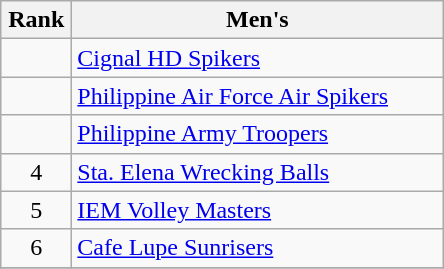<table class="wikitable" style="text-align: center;">
<tr>
<th width=40>Rank</th>
<th width=240>Men's</th>
</tr>
<tr>
<td></td>
<td align="left"><a href='#'>Cignal HD Spikers</a></td>
</tr>
<tr>
<td></td>
<td align="left"><a href='#'>Philippine Air Force Air Spikers</a></td>
</tr>
<tr>
<td></td>
<td align="left"><a href='#'>Philippine Army Troopers</a></td>
</tr>
<tr>
<td>4</td>
<td align="left"><a href='#'>Sta. Elena Wrecking Balls</a></td>
</tr>
<tr>
<td>5</td>
<td align="left"><a href='#'>IEM Volley Masters</a></td>
</tr>
<tr>
<td>6</td>
<td align="left"><a href='#'>Cafe Lupe Sunrisers</a></td>
</tr>
<tr>
</tr>
</table>
